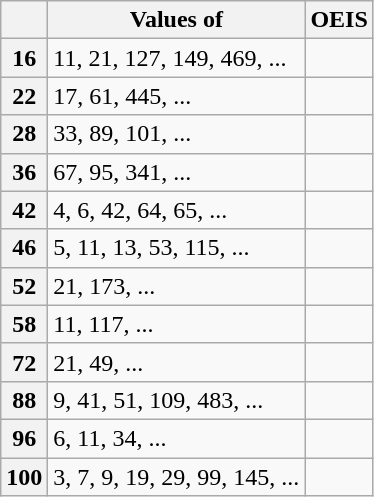<table class="wikitable mw-collapsible mw-collapsed">
<tr>
<th></th>
<th>Values of </th>
<th>OEIS</th>
</tr>
<tr>
<th>16</th>
<td>11, 21, 127, 149, 469, ...</td>
<td></td>
</tr>
<tr>
<th>22</th>
<td>17, 61, 445, ...</td>
<td> </td>
</tr>
<tr>
<th>28</th>
<td>33, 89, 101, ...</td>
<td> </td>
</tr>
<tr>
<th>36</th>
<td>67, 95, 341, ...</td>
<td> </td>
</tr>
<tr>
<th>42</th>
<td>4, 6, 42, 64, 65, ...</td>
<td></td>
</tr>
<tr>
<th>46</th>
<td>5, 11, 13, 53, 115, ...</td>
<td></td>
</tr>
<tr>
<th>52</th>
<td>21, 173, ...</td>
<td> </td>
</tr>
<tr>
<th>58</th>
<td>11, 117, ...</td>
<td> </td>
</tr>
<tr>
<th>72</th>
<td>21, 49, ...</td>
<td> </td>
</tr>
<tr>
<th>88</th>
<td>9, 41, 51, 109, 483, ...</td>
<td></td>
</tr>
<tr>
<th>96</th>
<td>6, 11, 34, ...</td>
<td> </td>
</tr>
<tr>
<th>100</th>
<td>3, 7, 9, 19, 29, 99, 145, ...</td>
<td></td>
</tr>
</table>
